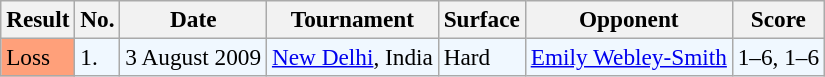<table class="sortable wikitable" style=font-size:97%>
<tr>
<th>Result</th>
<th>No.</th>
<th>Date</th>
<th>Tournament</th>
<th>Surface</th>
<th>Opponent</th>
<th>Score</th>
</tr>
<tr style="background:#f0f8ff;">
<td style="background:#ffa07a;">Loss</td>
<td>1.</td>
<td>3 August 2009</td>
<td><a href='#'>New Delhi</a>, India</td>
<td>Hard</td>
<td> <a href='#'>Emily Webley-Smith</a></td>
<td>1–6, 1–6</td>
</tr>
</table>
